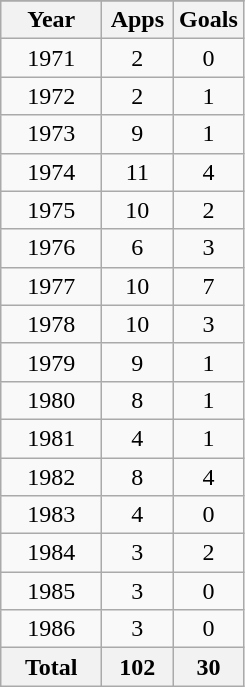<table class="wikitable" style="text-align:center">
<tr>
</tr>
<tr>
<th width="60">Year</th>
<th width="40">Apps</th>
<th width="40">Goals</th>
</tr>
<tr>
<td>1971</td>
<td>2</td>
<td>0</td>
</tr>
<tr>
<td>1972</td>
<td>2</td>
<td>1</td>
</tr>
<tr>
<td>1973</td>
<td>9</td>
<td>1</td>
</tr>
<tr>
<td>1974</td>
<td>11</td>
<td>4</td>
</tr>
<tr>
<td>1975</td>
<td>10</td>
<td>2</td>
</tr>
<tr>
<td>1976</td>
<td>6</td>
<td>3</td>
</tr>
<tr>
<td>1977</td>
<td>10</td>
<td>7</td>
</tr>
<tr>
<td>1978</td>
<td>10</td>
<td>3</td>
</tr>
<tr>
<td>1979</td>
<td>9</td>
<td>1</td>
</tr>
<tr>
<td>1980</td>
<td>8</td>
<td>1</td>
</tr>
<tr>
<td>1981</td>
<td>4</td>
<td>1</td>
</tr>
<tr>
<td>1982</td>
<td>8</td>
<td>4</td>
</tr>
<tr>
<td>1983</td>
<td>4</td>
<td>0</td>
</tr>
<tr>
<td>1984</td>
<td>3</td>
<td>2</td>
</tr>
<tr>
<td>1985</td>
<td>3</td>
<td>0</td>
</tr>
<tr>
<td>1986</td>
<td>3</td>
<td>0</td>
</tr>
<tr>
<th>Total</th>
<th>102</th>
<th>30</th>
</tr>
</table>
